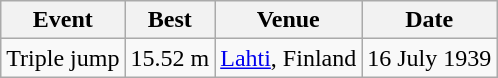<table class=wikitable>
<tr>
<th>Event</th>
<th>Best</th>
<th>Venue</th>
<th>Date</th>
</tr>
<tr>
<td>Triple jump</td>
<td>15.52 m</td>
<td><a href='#'>Lahti</a>, Finland</td>
<td>16 July 1939</td>
</tr>
</table>
